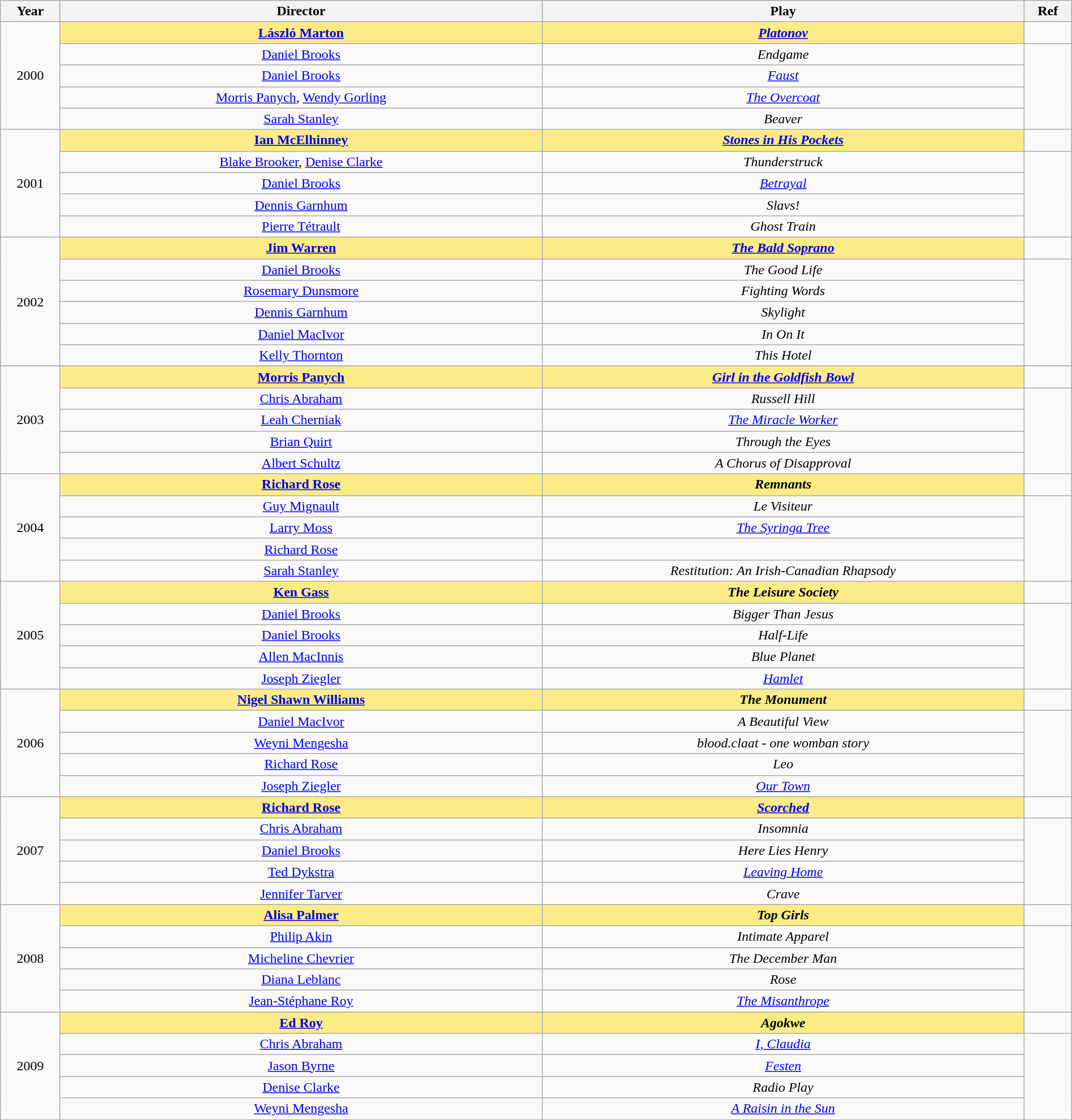<table class="wikitable" width="100%" style="text-align:center;">
<tr>
<th>Year</th>
<th width="45%">Director</th>
<th width="45%">Play</th>
<th>Ref</th>
</tr>
<tr>
<td rowspan=5>2000</td>
<td style="background:#FAEB86"><strong><a href='#'>László Marton</a></strong></td>
<td style="background:#FAEB86"><strong><em><a href='#'>Platonov</a></em></strong></td>
<td></td>
</tr>
<tr>
<td><a href='#'>Daniel Brooks</a></td>
<td><em>Endgame</em></td>
<td rowspan=4></td>
</tr>
<tr>
<td><a href='#'>Daniel Brooks</a></td>
<td><em><a href='#'>Faust</a></em></td>
</tr>
<tr>
<td><a href='#'>Morris Panych</a>, <a href='#'>Wendy Gorling</a></td>
<td><em><a href='#'>The Overcoat</a></em></td>
</tr>
<tr>
<td><a href='#'>Sarah Stanley</a></td>
<td><em>Beaver</em></td>
</tr>
<tr>
<td rowspan=5>2001</td>
<td style="background:#FAEB86"><strong><a href='#'>Ian McElhinney</a></strong></td>
<td style="background:#FAEB86"><strong><em><a href='#'>Stones in His Pockets</a></em></strong></td>
<td></td>
</tr>
<tr>
<td><a href='#'>Blake Brooker</a>, <a href='#'>Denise Clarke</a></td>
<td><em>Thunderstruck</em></td>
<td rowspan=4></td>
</tr>
<tr>
<td><a href='#'>Daniel Brooks</a></td>
<td><em><a href='#'>Betrayal</a></em></td>
</tr>
<tr>
<td><a href='#'>Dennis Garnhum</a></td>
<td><em>Slavs!</em></td>
</tr>
<tr>
<td><a href='#'>Pierre Tétrault</a></td>
<td><em>Ghost Train</em></td>
</tr>
<tr>
<td rowspan=6>2002</td>
<td style="background:#FAEB86"><strong><a href='#'>Jim Warren</a></strong></td>
<td style="background:#FAEB86"><strong><em><a href='#'>The Bald Soprano</a></em></strong></td>
<td></td>
</tr>
<tr>
<td><a href='#'>Daniel Brooks</a></td>
<td><em>The Good Life</em></td>
<td rowspan=5></td>
</tr>
<tr>
<td><a href='#'>Rosemary Dunsmore</a></td>
<td><em>Fighting Words</em></td>
</tr>
<tr>
<td><a href='#'>Dennis Garnhum</a></td>
<td><em>Skylight</em></td>
</tr>
<tr>
<td><a href='#'>Daniel MacIvor</a></td>
<td><em>In On It</em></td>
</tr>
<tr>
<td><a href='#'>Kelly Thornton</a></td>
<td><em>This Hotel</em></td>
</tr>
<tr>
</tr>
<tr>
<td rowspan=5>2003</td>
<td style="background:#FAEB86"><strong><a href='#'>Morris Panych</a></strong></td>
<td style="background:#FAEB86"><strong><em><a href='#'>Girl in the Goldfish Bowl</a></em></strong></td>
<td></td>
</tr>
<tr>
<td><a href='#'>Chris Abraham</a></td>
<td><em>Russell Hill</em></td>
<td rowspan=4></td>
</tr>
<tr>
<td><a href='#'>Leah Cherniak</a></td>
<td><em><a href='#'>The Miracle Worker</a></em></td>
</tr>
<tr>
<td><a href='#'>Brian Quirt</a></td>
<td><em>Through the Eyes</em></td>
</tr>
<tr>
<td><a href='#'>Albert Schultz</a></td>
<td><em>A Chorus of Disapproval</em></td>
</tr>
<tr>
<td rowspan=5>2004</td>
<td style="background:#FAEB86"><strong><a href='#'>Richard Rose</a></strong></td>
<td style="background:#FAEB86"><strong><em>Remnants</em></strong></td>
<td></td>
</tr>
<tr>
<td><a href='#'>Guy Mignault</a></td>
<td><em>Le Visiteur</em></td>
<td rowspan=4></td>
</tr>
<tr>
<td><a href='#'>Larry Moss</a></td>
<td><em><a href='#'>The Syringa Tree</a></em></td>
</tr>
<tr>
<td><a href='#'>Richard Rose</a></td>
<td><em></em></td>
</tr>
<tr>
<td><a href='#'>Sarah Stanley</a></td>
<td><em>Restitution: An Irish-Canadian Rhapsody</em></td>
</tr>
<tr>
<td rowspan=5>2005</td>
<td style="background:#FAEB86"><strong><a href='#'>Ken Gass</a></strong></td>
<td style="background:#FAEB86"><strong><em>The Leisure Society</em></strong></td>
<td></td>
</tr>
<tr>
<td><a href='#'>Daniel Brooks</a></td>
<td><em>Bigger Than Jesus</em></td>
<td rowspan=4></td>
</tr>
<tr>
<td><a href='#'>Daniel Brooks</a></td>
<td><em>Half-Life</em></td>
</tr>
<tr>
<td><a href='#'>Allen MacInnis</a></td>
<td><em>Blue Planet</em></td>
</tr>
<tr>
<td><a href='#'>Joseph Ziegler</a></td>
<td><em><a href='#'>Hamlet</a></em></td>
</tr>
<tr>
<td rowspan=5>2006</td>
<td style="background:#FAEB86"><strong><a href='#'>Nigel Shawn Williams</a></strong></td>
<td style="background:#FAEB86"><strong><em>The Monument</em></strong></td>
<td></td>
</tr>
<tr>
<td><a href='#'>Daniel MacIvor</a></td>
<td><em>A Beautiful View</em></td>
<td rowspan=4></td>
</tr>
<tr>
<td><a href='#'>Weyni Mengesha</a></td>
<td><em>blood.claat - one womban story</em></td>
</tr>
<tr>
<td><a href='#'>Richard Rose</a></td>
<td><em>Leo</em></td>
</tr>
<tr>
<td><a href='#'>Joseph Ziegler</a></td>
<td><em><a href='#'>Our Town</a></em></td>
</tr>
<tr>
<td rowspan=5>2007</td>
<td style="background:#FAEB86"><strong><a href='#'>Richard Rose</a></strong></td>
<td style="background:#FAEB86"><strong><em><a href='#'>Scorched</a></em></strong></td>
<td></td>
</tr>
<tr>
<td><a href='#'>Chris Abraham</a></td>
<td><em>Insomnia</em></td>
<td rowspan=4></td>
</tr>
<tr>
<td><a href='#'>Daniel Brooks</a></td>
<td><em>Here Lies Henry</em></td>
</tr>
<tr>
<td><a href='#'>Ted Dykstra</a></td>
<td><em><a href='#'>Leaving Home</a></em></td>
</tr>
<tr>
<td><a href='#'>Jennifer Tarver</a></td>
<td><em>Crave</em></td>
</tr>
<tr>
<td rowspan=5>2008</td>
<td style="background:#FAEB86"><strong><a href='#'>Alisa Palmer</a></strong></td>
<td style="background:#FAEB86"><strong><em>Top Girls</em></strong></td>
<td></td>
</tr>
<tr>
<td><a href='#'>Philip Akin</a></td>
<td><em>Intimate Apparel</em></td>
<td rowspan=4></td>
</tr>
<tr>
<td><a href='#'>Micheline Chevrier</a></td>
<td><em>The December Man</em></td>
</tr>
<tr>
<td><a href='#'>Diana Leblanc</a></td>
<td><em>Rose</em></td>
</tr>
<tr>
<td><a href='#'>Jean-Stéphane Roy</a></td>
<td><em><a href='#'>The Misanthrope</a></em></td>
</tr>
<tr>
<td rowspan=5>2009</td>
<td style="background:#FAEB86"><strong><a href='#'>Ed Roy</a></strong></td>
<td style="background:#FAEB86"><strong><em>Agokwe</em></strong></td>
<td></td>
</tr>
<tr>
<td><a href='#'>Chris Abraham</a></td>
<td><em><a href='#'>I, Claudia</a></em></td>
<td rowspan=4></td>
</tr>
<tr>
<td><a href='#'>Jason Byrne</a></td>
<td><em><a href='#'>Festen</a></em></td>
</tr>
<tr>
<td><a href='#'>Denise Clarke</a></td>
<td><em>Radio Play</em></td>
</tr>
<tr>
<td><a href='#'>Weyni Mengesha</a></td>
<td><em><a href='#'>A Raisin in the Sun</a></em></td>
</tr>
</table>
